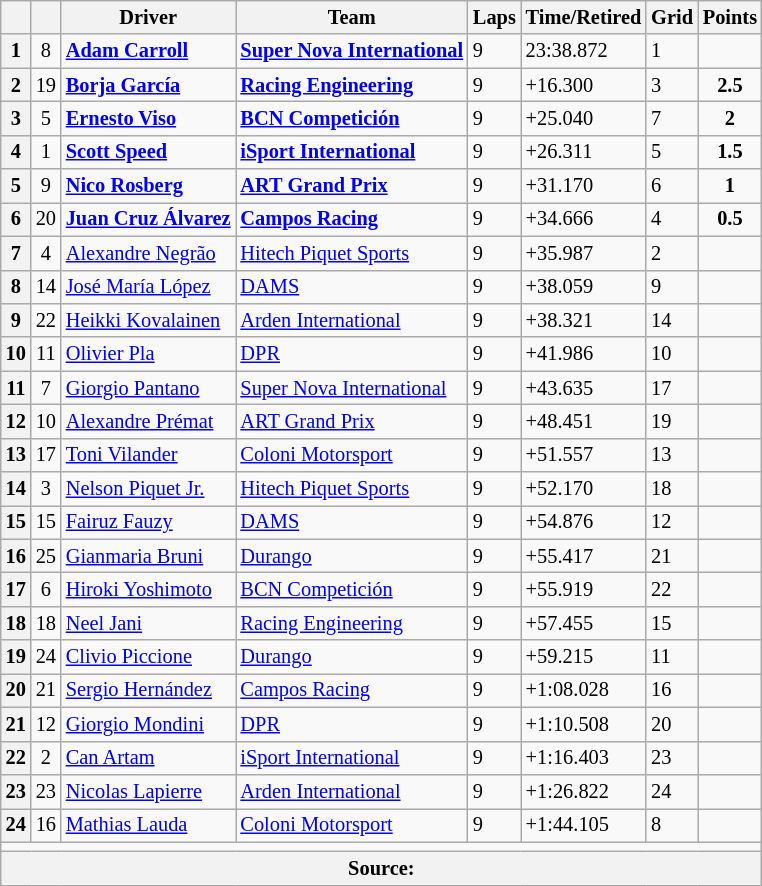<table class="wikitable" style="font-size:85%">
<tr>
<th></th>
<th></th>
<th>Driver</th>
<th>Team</th>
<th>Laps</th>
<th>Time/Retired</th>
<th>Grid</th>
<th>Points</th>
</tr>
<tr>
<th>1</th>
<td align="center">8</td>
<td> <strong><a href='#'>Adam Carroll</a></strong></td>
<td><strong><a href='#'>Super Nova International</a></strong></td>
<td>9</td>
<td>23:38.872</td>
<td>1</td>
<td align="center"><strong></strong></td>
</tr>
<tr>
<th>2</th>
<td align="center">19</td>
<td> <strong><a href='#'>Borja García</a></strong></td>
<td><strong><a href='#'>Racing Engineering</a></strong></td>
<td>9</td>
<td>+16.300</td>
<td>3</td>
<td align="center"><strong>2.5</strong></td>
</tr>
<tr>
<th>3</th>
<td align="center">5</td>
<td> <strong><a href='#'>Ernesto Viso</a></strong></td>
<td><strong><a href='#'>BCN Competición</a></strong></td>
<td>9</td>
<td>+25.040</td>
<td>7</td>
<td align="center"><strong>2</strong></td>
</tr>
<tr>
<th>4</th>
<td align="center">1</td>
<td> <strong><a href='#'>Scott Speed</a></strong></td>
<td><strong><a href='#'>iSport International</a></strong></td>
<td>9</td>
<td>+26.311</td>
<td>5</td>
<td align="center"><strong>1.5</strong></td>
</tr>
<tr>
<th>5</th>
<td align="center">9</td>
<td> <strong><a href='#'>Nico Rosberg</a></strong></td>
<td><strong><a href='#'>ART Grand Prix</a></strong></td>
<td>9</td>
<td>+31.170</td>
<td>6</td>
<td align="center"><strong>1</strong></td>
</tr>
<tr>
<th>6</th>
<td align="center">20</td>
<td> <strong><a href='#'>Juan Cruz Álvarez</a></strong></td>
<td><strong><a href='#'>Campos Racing</a></strong></td>
<td>9</td>
<td>+34.666</td>
<td>4</td>
<td align="center"><strong>0.5</strong></td>
</tr>
<tr>
<th>7</th>
<td align="center">4</td>
<td> <a href='#'>Alexandre Negrão</a></td>
<td><a href='#'>Hitech Piquet Sports</a></td>
<td>9</td>
<td>+35.987</td>
<td>2</td>
<td></td>
</tr>
<tr>
<th>8</th>
<td align="center">14</td>
<td> <a href='#'>José María López</a></td>
<td><a href='#'>DAMS</a></td>
<td>9</td>
<td>+38.059</td>
<td>9</td>
<td></td>
</tr>
<tr>
<th>9</th>
<td align="center">22</td>
<td> <a href='#'>Heikki Kovalainen</a></td>
<td><a href='#'>Arden International</a></td>
<td>9</td>
<td>+38.321</td>
<td>14</td>
<td></td>
</tr>
<tr>
<th>10</th>
<td align="center">11</td>
<td> <a href='#'>Olivier Pla</a></td>
<td><a href='#'>DPR</a></td>
<td>9</td>
<td>+41.986</td>
<td>10</td>
<td></td>
</tr>
<tr>
<th>11</th>
<td align="center">7</td>
<td> <a href='#'>Giorgio Pantano</a></td>
<td><a href='#'>Super Nova International</a></td>
<td>9</td>
<td>+43.635</td>
<td>17</td>
<td></td>
</tr>
<tr>
<th>12</th>
<td align="center">10</td>
<td> <a href='#'>Alexandre Prémat</a></td>
<td><a href='#'>ART Grand Prix</a></td>
<td>9</td>
<td>+48.451</td>
<td>19</td>
<td></td>
</tr>
<tr>
<th>13</th>
<td align="center">17</td>
<td> <a href='#'>Toni Vilander</a></td>
<td><a href='#'>Coloni Motorsport</a></td>
<td>9</td>
<td>+51.557</td>
<td>13</td>
<td></td>
</tr>
<tr>
<th>14</th>
<td align="center">3</td>
<td> <a href='#'>Nelson Piquet Jr.</a></td>
<td><a href='#'>Hitech Piquet Sports</a></td>
<td>9</td>
<td>+52.170</td>
<td>18</td>
<td></td>
</tr>
<tr>
<th>15</th>
<td align="center">15</td>
<td> <a href='#'>Fairuz Fauzy</a></td>
<td><a href='#'>DAMS</a></td>
<td>9</td>
<td>+54.876</td>
<td>12</td>
<td></td>
</tr>
<tr>
<th>16</th>
<td align="center">25</td>
<td> <a href='#'>Gianmaria Bruni</a></td>
<td><a href='#'>Durango</a></td>
<td>9</td>
<td>+55.417</td>
<td>21</td>
<td></td>
</tr>
<tr>
<th>17</th>
<td align="center">6</td>
<td> <a href='#'>Hiroki Yoshimoto</a></td>
<td><a href='#'>BCN Competición</a></td>
<td>9</td>
<td>+55.919</td>
<td>22</td>
<td></td>
</tr>
<tr>
<th>18</th>
<td align="center">18</td>
<td> <a href='#'>Neel Jani</a></td>
<td><a href='#'>Racing Engineering</a></td>
<td>9</td>
<td>+57.455</td>
<td>15</td>
<td></td>
</tr>
<tr>
<th>19</th>
<td align="center">24</td>
<td> <a href='#'>Clivio Piccione</a></td>
<td><a href='#'>Durango</a></td>
<td>9</td>
<td>+59.215</td>
<td>11</td>
<td></td>
</tr>
<tr>
<th>20</th>
<td align="center">21</td>
<td> <a href='#'>Sergio Hernández</a></td>
<td><a href='#'>Campos Racing</a></td>
<td>9</td>
<td>+1:08.028</td>
<td>16</td>
<td></td>
</tr>
<tr>
<th>21</th>
<td align="center">12</td>
<td> <a href='#'>Giorgio Mondini</a></td>
<td><a href='#'>DPR</a></td>
<td>9</td>
<td>+1:10.508</td>
<td>20</td>
<td></td>
</tr>
<tr>
<th>22</th>
<td align="center">2</td>
<td> <a href='#'>Can Artam</a></td>
<td><a href='#'>iSport International</a></td>
<td>9</td>
<td>+1:16.403</td>
<td>23</td>
<td></td>
</tr>
<tr>
<th>23</th>
<td align="center">23</td>
<td> <a href='#'>Nicolas Lapierre</a></td>
<td><a href='#'>Arden International</a></td>
<td>9</td>
<td>+1:26.822</td>
<td>24</td>
<td></td>
</tr>
<tr>
<th>24</th>
<td align="center">16</td>
<td> <a href='#'>Mathias Lauda</a></td>
<td><a href='#'>Coloni Motorsport</a></td>
<td>9</td>
<td>+1:44.105</td>
<td>8</td>
<td></td>
</tr>
<tr>
<td colspan="8"></td>
</tr>
<tr>
<th colspan="8">Source:</th>
</tr>
</table>
